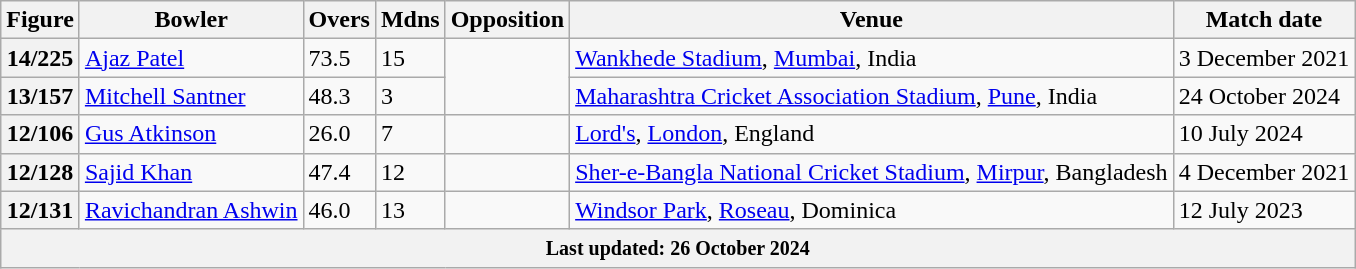<table class="wikitable sortable">
<tr>
<th>Figure</th>
<th>Bowler</th>
<th>Overs</th>
<th>Mdns</th>
<th>Opposition</th>
<th>Venue</th>
<th>Match date</th>
</tr>
<tr>
<th>14/225</th>
<td> <a href='#'>Ajaz Patel</a></td>
<td>73.5</td>
<td>15</td>
<td rowspan=2></td>
<td><a href='#'>Wankhede Stadium</a>, <a href='#'>Mumbai</a>, India</td>
<td>3 December 2021</td>
</tr>
<tr>
<th>13/157</th>
<td> <a href='#'>Mitchell Santner</a></td>
<td>48.3</td>
<td>3</td>
<td><a href='#'>Maharashtra Cricket Association Stadium</a>, <a href='#'>Pune</a>, India</td>
<td>24 October 2024</td>
</tr>
<tr>
<th>12/106</th>
<td> <a href='#'>Gus Atkinson</a></td>
<td>26.0</td>
<td>7</td>
<td></td>
<td><a href='#'>Lord's</a>, <a href='#'>London</a>, England</td>
<td>10 July 2024</td>
</tr>
<tr>
<th>12/128</th>
<td> <a href='#'>Sajid Khan</a></td>
<td>47.4</td>
<td>12</td>
<td></td>
<td><a href='#'>Sher-e-Bangla National Cricket Stadium</a>, <a href='#'>Mirpur</a>, Bangladesh</td>
<td>4 December 2021</td>
</tr>
<tr>
<th>12/131</th>
<td> <a href='#'>Ravichandran Ashwin</a></td>
<td>46.0</td>
<td>13</td>
<td></td>
<td><a href='#'>Windsor Park</a>, <a href='#'>Roseau</a>, Dominica</td>
<td>12 July 2023</td>
</tr>
<tr class="sortbottom">
<th colspan="11"><small> Last updated: 26 October 2024</small></th>
</tr>
</table>
